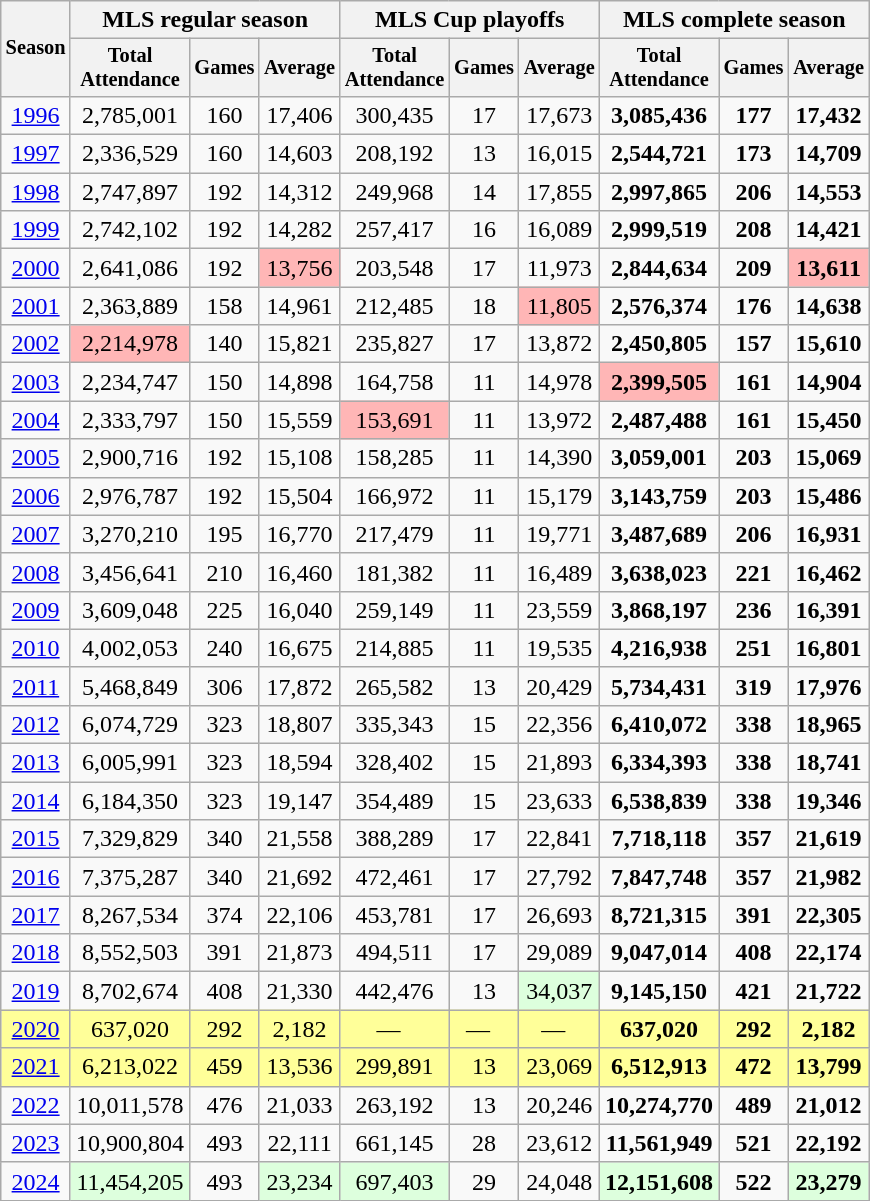<table class="wikitable sortable" style="text-align:center">
<tr>
<th style=font-size:85% rowspan="2">Season</th>
<th colspan="3">MLS regular season</th>
<th colspan="3">MLS Cup playoffs</th>
<th colspan="3">MLS complete season</th>
</tr>
<tr>
<th style=font-size:85%>Total<br>Attendance</th>
<th style=font-size:85%>Games</th>
<th style=font-size:85%>Average</th>
<th style=font-size:85%>Total<br>Attendance</th>
<th style=font-size:85%>Games</th>
<th style=font-size:85%>Average</th>
<th style=font-size:85%>Total<br>Attendance</th>
<th style=font-size:85%>Games</th>
<th style=font-size:85%>Average</th>
</tr>
<tr>
<td><a href='#'>1996</a></td>
<td>2,785,001</td>
<td>160</td>
<td>17,406</td>
<td>300,435</td>
<td>17</td>
<td>17,673</td>
<td><strong>3,085,436</strong></td>
<td><strong>177</strong></td>
<td><strong>17,432</strong></td>
</tr>
<tr>
<td><a href='#'>1997</a></td>
<td>2,336,529</td>
<td>160</td>
<td>14,603</td>
<td>208,192</td>
<td>13</td>
<td>16,015</td>
<td><strong>2,544,721</strong></td>
<td><strong>173</strong></td>
<td><strong>14,709</strong></td>
</tr>
<tr>
<td><a href='#'>1998</a></td>
<td>2,747,897</td>
<td>192</td>
<td>14,312</td>
<td>249,968</td>
<td>14</td>
<td>17,855</td>
<td><strong>2,997,865</strong></td>
<td><strong>206</strong></td>
<td><strong>14,553</strong></td>
</tr>
<tr>
<td><a href='#'>1999</a></td>
<td>2,742,102</td>
<td>192</td>
<td>14,282</td>
<td>257,417</td>
<td>16</td>
<td>16,089</td>
<td><strong>2,999,519</strong></td>
<td><strong>208</strong></td>
<td><strong>14,421</strong></td>
</tr>
<tr>
<td><a href='#'>2000</a></td>
<td>2,641,086</td>
<td>192</td>
<td style="background:#ffb6b6;">13,756</td>
<td>203,548</td>
<td>17</td>
<td>11,973</td>
<td><strong>2,844,634</strong></td>
<td><strong>209</strong></td>
<td style="background:#ffb6b6;"><strong>13,611</strong></td>
</tr>
<tr>
<td><a href='#'>2001</a></td>
<td>2,363,889</td>
<td>158</td>
<td>14,961</td>
<td>212,485</td>
<td>18</td>
<td style="background:#ffb6b6;">11,805</td>
<td><strong>2,576,374</strong></td>
<td><strong>176</strong></td>
<td><strong>14,638</strong></td>
</tr>
<tr>
<td><a href='#'>2002</a></td>
<td style="background:#ffb6b6;">2,214,978</td>
<td>140</td>
<td>15,821</td>
<td>235,827</td>
<td>17</td>
<td>13,872</td>
<td><strong>2,450,805</strong></td>
<td><strong>157</strong></td>
<td><strong>15,610</strong></td>
</tr>
<tr>
<td><a href='#'>2003</a></td>
<td>2,234,747</td>
<td>150</td>
<td>14,898</td>
<td>164,758</td>
<td>11</td>
<td>14,978</td>
<td style="background:#ffb6b6;"><strong>2,399,505</strong></td>
<td><strong>161</strong></td>
<td><strong>14,904</strong></td>
</tr>
<tr>
<td><a href='#'>2004</a></td>
<td>2,333,797</td>
<td>150</td>
<td>15,559</td>
<td style="background:#ffb6b6;">153,691</td>
<td>11</td>
<td>13,972</td>
<td><strong>2,487,488</strong></td>
<td><strong>161</strong></td>
<td><strong>15,450</strong></td>
</tr>
<tr>
<td><a href='#'>2005</a></td>
<td>2,900,716</td>
<td>192</td>
<td>15,108</td>
<td>158,285</td>
<td>11</td>
<td>14,390</td>
<td><strong>3,059,001</strong></td>
<td><strong>203</strong></td>
<td><strong>15,069</strong></td>
</tr>
<tr>
<td><a href='#'>2006</a></td>
<td>2,976,787</td>
<td>192</td>
<td>15,504</td>
<td>166,972</td>
<td>11</td>
<td>15,179</td>
<td><strong>3,143,759</strong></td>
<td><strong>203</strong></td>
<td><strong>15,486</strong></td>
</tr>
<tr>
<td><a href='#'>2007</a></td>
<td>3,270,210</td>
<td>195</td>
<td>16,770</td>
<td>217,479</td>
<td>11</td>
<td>19,771</td>
<td><strong>3,487,689</strong></td>
<td><strong>206</strong></td>
<td><strong>16,931</strong></td>
</tr>
<tr>
<td><a href='#'>2008</a></td>
<td>3,456,641</td>
<td>210</td>
<td>16,460</td>
<td>181,382</td>
<td>11</td>
<td>16,489</td>
<td><strong>3,638,023</strong></td>
<td><strong>221</strong></td>
<td><strong>16,462</strong></td>
</tr>
<tr>
<td><a href='#'>2009</a></td>
<td>3,609,048</td>
<td>225</td>
<td>16,040</td>
<td>259,149</td>
<td>11</td>
<td>23,559</td>
<td><strong>3,868,197</strong></td>
<td><strong>236</strong></td>
<td><strong>16,391</strong></td>
</tr>
<tr>
<td><a href='#'>2010</a></td>
<td>4,002,053</td>
<td>240</td>
<td>16,675</td>
<td>214,885</td>
<td>11</td>
<td>19,535</td>
<td><strong>4,216,938</strong></td>
<td><strong>251</strong></td>
<td><strong>16,801</strong></td>
</tr>
<tr>
<td><a href='#'>2011</a></td>
<td>5,468,849</td>
<td>306</td>
<td>17,872</td>
<td>265,582</td>
<td>13</td>
<td>20,429</td>
<td><strong>5,734,431</strong></td>
<td><strong>319</strong></td>
<td><strong>17,976</strong></td>
</tr>
<tr>
<td><a href='#'>2012</a></td>
<td>6,074,729</td>
<td>323</td>
<td>18,807</td>
<td>335,343</td>
<td>15</td>
<td>22,356</td>
<td><strong>6,410,072</strong></td>
<td><strong>338</strong></td>
<td><strong>18,965</strong></td>
</tr>
<tr>
<td><a href='#'>2013</a></td>
<td>6,005,991</td>
<td>323</td>
<td>18,594</td>
<td>328,402</td>
<td>15</td>
<td>21,893</td>
<td><strong>6,334,393</strong></td>
<td><strong>338</strong></td>
<td><strong>18,741</strong></td>
</tr>
<tr>
<td><a href='#'>2014</a></td>
<td>6,184,350</td>
<td>323</td>
<td>19,147</td>
<td>354,489</td>
<td>15</td>
<td>23,633</td>
<td><strong>6,538,839</strong></td>
<td><strong>338</strong></td>
<td><strong>19,346</strong></td>
</tr>
<tr>
<td><a href='#'>2015</a></td>
<td>7,329,829</td>
<td>340</td>
<td>21,558</td>
<td>388,289</td>
<td>17</td>
<td>22,841</td>
<td><strong>7,718,118</strong></td>
<td><strong>357</strong></td>
<td><strong>21,619</strong></td>
</tr>
<tr>
<td><a href='#'>2016</a></td>
<td>7,375,287</td>
<td>340</td>
<td>21,692</td>
<td>472,461</td>
<td>17</td>
<td>27,792</td>
<td><strong>7,847,748</strong></td>
<td><strong>357</strong></td>
<td><strong>21,982</strong></td>
</tr>
<tr>
<td><a href='#'>2017</a></td>
<td>8,267,534</td>
<td>374</td>
<td>22,106</td>
<td>453,781</td>
<td>17</td>
<td>26,693</td>
<td><strong>8,721,315</strong></td>
<td><strong>391</strong></td>
<td><strong>22,305</strong></td>
</tr>
<tr>
<td><a href='#'>2018</a></td>
<td>8,552,503</td>
<td>391</td>
<td>21,873</td>
<td>494,511</td>
<td>17</td>
<td>29,089</td>
<td><strong>9,047,014</strong></td>
<td><strong>408</strong></td>
<td><strong>22,174</strong></td>
</tr>
<tr>
<td><a href='#'>2019</a></td>
<td>8,702,674</td>
<td>408</td>
<td>21,330</td>
<td>442,476</td>
<td>13</td>
<td style="background:#dfd;">34,037</td>
<td><strong>9,145,150</strong></td>
<td><strong>421</strong></td>
<td><strong>21,722</strong></td>
</tr>
<tr style="background:#ff9;">
<td><a href='#'>2020</a></td>
<td>637,020</td>
<td>292</td>
<td>2,182</td>
<td>—  </td>
<td>—  </td>
<td>—  </td>
<td><strong>637,020</strong></td>
<td><strong>292</strong></td>
<td><strong>2,182</strong></td>
</tr>
<tr style="background:#ff9;">
<td><a href='#'>2021</a></td>
<td>6,213,022</td>
<td>459</td>
<td>13,536</td>
<td>299,891</td>
<td>13</td>
<td>23,069</td>
<td><strong>6,512,913</strong></td>
<td><strong>472</strong></td>
<td><strong>13,799</strong></td>
</tr>
<tr>
<td><a href='#'>2022</a></td>
<td>10,011,578</td>
<td>476</td>
<td>21,033</td>
<td>263,192</td>
<td>13</td>
<td>20,246</td>
<td><strong>10,274,770</strong></td>
<td><strong>489</strong></td>
<td><strong>21,012</strong></td>
</tr>
<tr>
<td><a href='#'>2023</a></td>
<td>10,900,804</td>
<td>493</td>
<td>22,111</td>
<td>661,145</td>
<td>28</td>
<td>23,612</td>
<td><strong>11,561,949</strong></td>
<td><strong>521</strong></td>
<td><strong>22,192</strong></td>
</tr>
<tr>
<td><a href='#'>2024</a></td>
<td style="background:#dfd;">11,454,205</td>
<td>493</td>
<td style="background:#dfd;">23,234</td>
<td style="background:#dfd;">697,403</td>
<td>29</td>
<td>24,048</td>
<td style="background:#dfd;"><strong>12,151,608</strong></td>
<td><strong>522</strong></td>
<td style="background:#dfd;"><strong>23,279</strong></td>
</tr>
</table>
